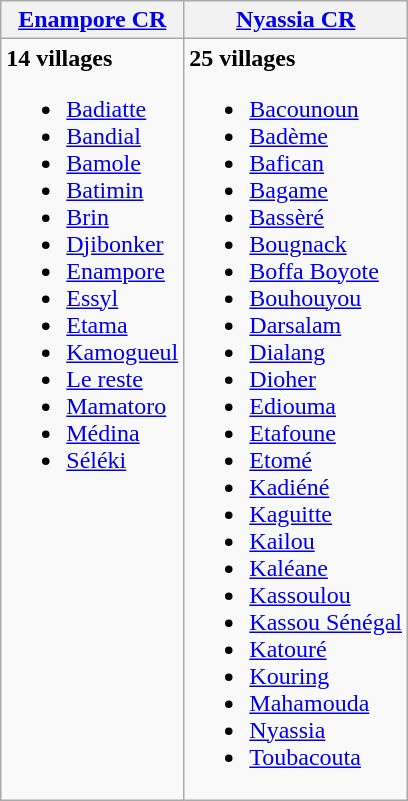<table class="wikitable">
<tr>
<th><a href='#'>Enampore CR</a></th>
<th><a href='#'>Nyassia CR</a></th>
</tr>
<tr ---->
<td valign=top><strong>14 villages</strong><br><ul><li><a href='#'>Badiatte</a></li><li><a href='#'>Bandial</a></li><li><a href='#'>Bamole</a></li><li><a href='#'>Batimin</a></li><li><a href='#'>Brin</a></li><li><a href='#'>Djibonker</a></li><li><a href='#'>Enampore</a></li><li><a href='#'>Essyl</a></li><li><a href='#'>Etama</a></li><li><a href='#'>Kamogueul</a></li><li><a href='#'>Le reste</a></li><li><a href='#'>Mamatoro</a></li><li><a href='#'>Médina</a></li><li><a href='#'>Séléki</a></li></ul></td>
<td valign=top><strong>25 villages</strong><br><ul><li><a href='#'>Bacounoun</a></li><li><a href='#'>Badème</a></li><li><a href='#'>Bafican</a></li><li><a href='#'>Bagame</a></li><li><a href='#'>Bassèré</a></li><li><a href='#'>Bougnack</a></li><li><a href='#'>Boffa Boyote</a></li><li><a href='#'>Bouhouyou</a></li><li><a href='#'>Darsalam</a></li><li><a href='#'>Dialang</a></li><li><a href='#'>Dioher</a></li><li><a href='#'>Ediouma</a></li><li><a href='#'>Etafoune</a></li><li><a href='#'>Etomé</a></li><li><a href='#'>Kadiéné</a></li><li><a href='#'>Kaguitte</a></li><li><a href='#'>Kailou</a></li><li><a href='#'>Kaléane</a></li><li><a href='#'>Kassoulou</a></li><li><a href='#'>Kassou Sénégal</a></li><li><a href='#'>Katouré</a></li><li><a href='#'>Kouring</a></li><li><a href='#'>Mahamouda</a></li><li><a href='#'>Nyassia</a></li><li><a href='#'>Toubacouta</a></li></ul></td>
</tr>
</table>
